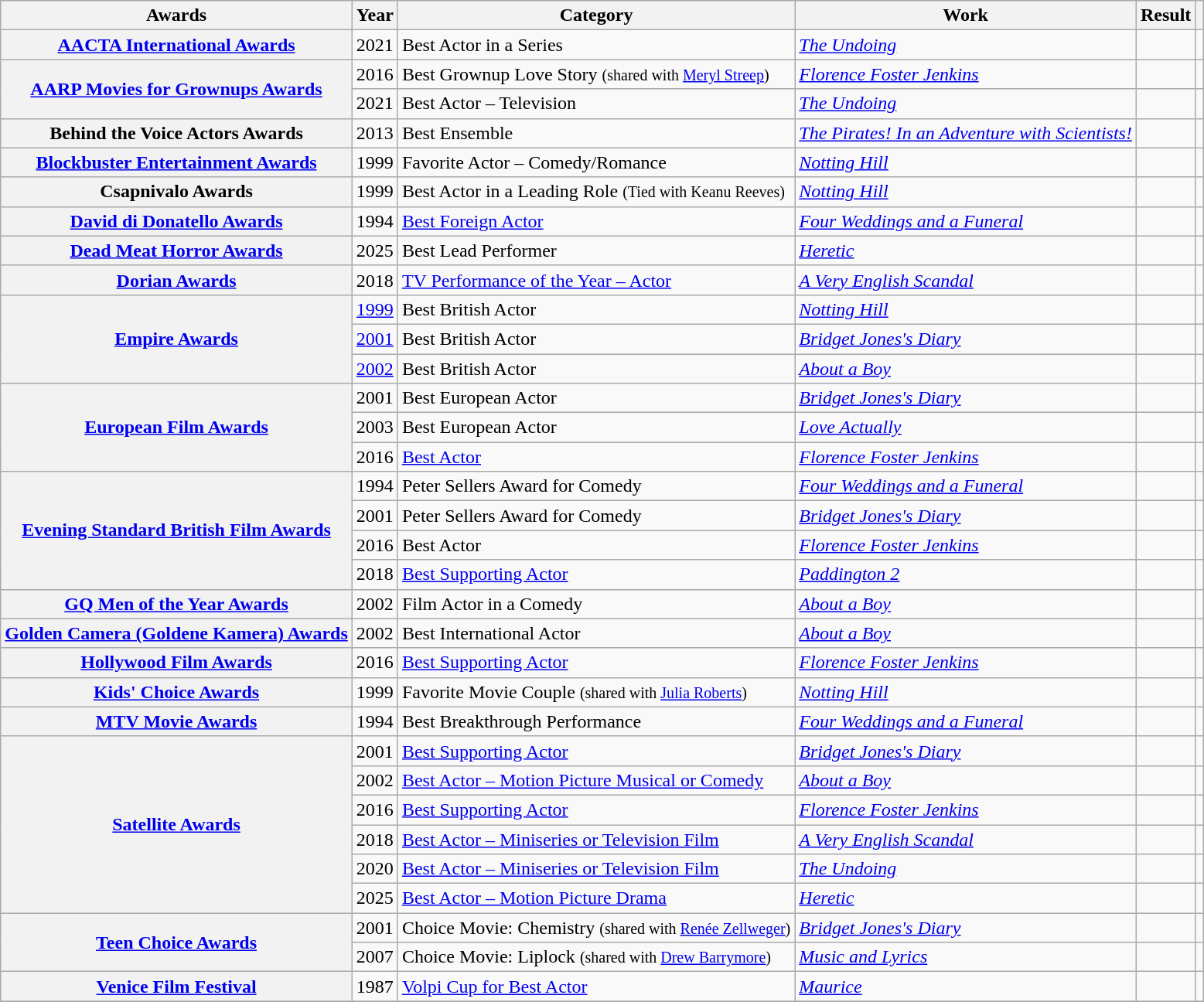<table class= "wikitable plainrowheaders sortable">
<tr>
<th>Awards</th>
<th scope="col">Year</th>
<th scope="col">Category</th>
<th scope="col">Work</th>
<th scope="col">Result</th>
<th scope="col" class="unsortable"></th>
</tr>
<tr>
<th rowspan="1" scope="row"><a href='#'>AACTA International Awards</a></th>
<td>2021</td>
<td>Best Actor in a Series</td>
<td><em><a href='#'>The Undoing</a></em></td>
<td></td>
<td></td>
</tr>
<tr>
<th rowspan="2" scope="row"><a href='#'>AARP Movies for Grownups Awards</a></th>
<td>2016</td>
<td>Best Grownup Love Story <small> (shared with <a href='#'>Meryl Streep</a>) </small></td>
<td><em><a href='#'>Florence Foster Jenkins</a></em></td>
<td></td>
<td></td>
</tr>
<tr>
<td>2021</td>
<td>Best Actor – Television</td>
<td><em><a href='#'>The Undoing</a></em></td>
<td></td>
<td></td>
</tr>
<tr>
<th rowspan="1" scope="row">Behind the Voice Actors Awards</th>
<td>2013</td>
<td>Best Ensemble</td>
<td><em><a href='#'>The Pirates! In an Adventure with Scientists!</a></em></td>
<td></td>
<td></td>
</tr>
<tr>
<th rowspan="1" scope="row"><a href='#'>Blockbuster Entertainment Awards</a></th>
<td>1999</td>
<td>Favorite Actor – Comedy/Romance</td>
<td><em><a href='#'>Notting Hill</a></em></td>
<td></td>
<td></td>
</tr>
<tr>
<th rowspan="1" scope="row">Csapnivalo Awards</th>
<td>1999</td>
<td>Best Actor in a Leading Role <small> (Tied with Keanu Reeves) </small></td>
<td><em><a href='#'>Notting Hill</a></em></td>
<td></td>
<td></td>
</tr>
<tr>
<th rowspan="1" scope="row"><a href='#'>David di Donatello Awards</a></th>
<td>1994</td>
<td><a href='#'>Best Foreign Actor</a></td>
<td><em><a href='#'>Four Weddings and a Funeral</a></em></td>
<td></td>
<td></td>
</tr>
<tr>
<th rowspan="1" scope="row"><a href='#'>Dead Meat Horror Awards</a></th>
<td>2025</td>
<td>Best Lead Performer</td>
<td><em><a href='#'>Heretic</a></em></td>
<td></td>
<td></td>
</tr>
<tr>
<th rowspan="1" scope="row"><a href='#'>Dorian Awards</a></th>
<td>2018</td>
<td><a href='#'>TV Performance of the Year – Actor</a></td>
<td><em><a href='#'>A Very English Scandal</a></em></td>
<td></td>
<td></td>
</tr>
<tr>
<th rowspan="3" scope="row"><a href='#'>Empire Awards</a></th>
<td><a href='#'>1999</a></td>
<td>Best British Actor</td>
<td><em><a href='#'>Notting Hill</a></em></td>
<td></td>
<td></td>
</tr>
<tr>
<td><a href='#'>2001</a></td>
<td>Best British Actor</td>
<td><em><a href='#'>Bridget Jones's Diary</a></em></td>
<td></td>
<td></td>
</tr>
<tr>
<td><a href='#'>2002</a></td>
<td>Best British Actor</td>
<td><em><a href='#'>About a Boy</a></em></td>
<td></td>
<td></td>
</tr>
<tr>
<th rowspan="3" scope="row"><a href='#'>European Film Awards</a></th>
<td>2001</td>
<td>Best European Actor</td>
<td><em><a href='#'>Bridget Jones's Diary</a></em></td>
<td></td>
<td></td>
</tr>
<tr>
<td>2003</td>
<td>Best European Actor</td>
<td><em><a href='#'>Love Actually</a></em></td>
<td></td>
<td></td>
</tr>
<tr>
<td>2016</td>
<td><a href='#'>Best Actor</a></td>
<td><em><a href='#'>Florence Foster Jenkins</a></em></td>
<td></td>
<td></td>
</tr>
<tr>
<th rowspan="4" scope="row"><a href='#'>Evening Standard British Film Awards</a></th>
<td>1994</td>
<td>Peter Sellers Award for Comedy</td>
<td><em><a href='#'>Four Weddings and a Funeral</a></em></td>
<td></td>
<td></td>
</tr>
<tr>
<td>2001</td>
<td>Peter Sellers Award for Comedy</td>
<td><em><a href='#'>Bridget Jones's Diary</a></em></td>
<td></td>
<td></td>
</tr>
<tr>
<td>2016</td>
<td>Best Actor</td>
<td><em><a href='#'>Florence Foster Jenkins</a></em></td>
<td></td>
<td></td>
</tr>
<tr>
<td>2018</td>
<td><a href='#'>Best Supporting Actor</a></td>
<td><em><a href='#'>Paddington 2</a></em></td>
<td></td>
<td></td>
</tr>
<tr>
<th rowspan="1" scope="row"><a href='#'>GQ Men of the Year Awards</a></th>
<td>2002</td>
<td>Film Actor in a Comedy</td>
<td><em><a href='#'>About a Boy</a></em></td>
<td></td>
<td></td>
</tr>
<tr>
<th rowspan="1" scope="row"><a href='#'>Golden Camera (Goldene Kamera) Awards</a></th>
<td>2002</td>
<td>Best International Actor</td>
<td><em><a href='#'>About a Boy</a></em></td>
<td></td>
<td></td>
</tr>
<tr>
<th rowspan="1" scope="row"><a href='#'>Hollywood Film Awards</a></th>
<td>2016</td>
<td><a href='#'>Best Supporting Actor</a></td>
<td><em><a href='#'>Florence Foster Jenkins</a></em></td>
<td></td>
<td></td>
</tr>
<tr>
<th rowspan="1" scope="row"><a href='#'>Kids' Choice Awards</a></th>
<td>1999</td>
<td>Favorite Movie Couple <small> (shared with <a href='#'>Julia Roberts</a>) </small></td>
<td><em><a href='#'>Notting Hill</a></em></td>
<td></td>
<td></td>
</tr>
<tr>
<th rowspan="1" scope="row"><a href='#'>MTV Movie Awards</a></th>
<td>1994</td>
<td>Best Breakthrough Performance</td>
<td><em><a href='#'>Four Weddings and a Funeral</a></em></td>
<td></td>
<td></td>
</tr>
<tr>
<th rowspan="6" scope="row"><a href='#'>Satellite Awards</a></th>
<td>2001</td>
<td><a href='#'>Best Supporting Actor</a></td>
<td><em><a href='#'>Bridget Jones's Diary</a></em></td>
<td></td>
<td></td>
</tr>
<tr>
<td>2002</td>
<td><a href='#'>Best Actor – Motion Picture Musical or Comedy</a></td>
<td><em><a href='#'>About a Boy</a></em></td>
<td></td>
<td></td>
</tr>
<tr>
<td>2016</td>
<td><a href='#'>Best Supporting Actor</a></td>
<td><em><a href='#'>Florence Foster Jenkins</a></em></td>
<td></td>
<td></td>
</tr>
<tr>
<td>2018</td>
<td><a href='#'>Best Actor – Miniseries or Television Film</a></td>
<td><em><a href='#'>A Very English Scandal</a></em></td>
<td></td>
<td></td>
</tr>
<tr>
<td>2020</td>
<td><a href='#'>Best Actor – Miniseries or Television Film</a></td>
<td><em><a href='#'>The Undoing</a></em></td>
<td></td>
<td></td>
</tr>
<tr>
<td>2025</td>
<td><a href='#'>Best Actor – Motion Picture Drama</a></td>
<td><em><a href='#'>Heretic</a></em></td>
<td></td>
<td></td>
</tr>
<tr>
<th rowspan="2" scope="row"><a href='#'>Teen Choice Awards</a></th>
<td>2001</td>
<td>Choice Movie: Chemistry <small> (shared with <a href='#'>Renée Zellweger</a>) </small></td>
<td><em><a href='#'>Bridget Jones's Diary</a></em></td>
<td></td>
<td></td>
</tr>
<tr>
<td>2007</td>
<td>Choice Movie: Liplock <small> (shared with <a href='#'>Drew Barrymore</a>) </small></td>
<td><em><a href='#'>Music and Lyrics</a></em></td>
<td></td>
<td></td>
</tr>
<tr>
<th rowspan="1" scope="row"><a href='#'>Venice Film Festival</a></th>
<td>1987</td>
<td><a href='#'>Volpi Cup for Best Actor</a></td>
<td><em><a href='#'>Maurice</a></em></td>
<td></td>
<td></td>
</tr>
<tr>
</tr>
</table>
